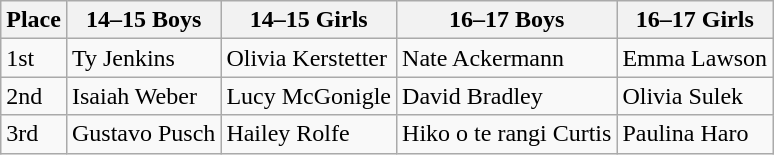<table class="wikitable">
<tr>
<th>Place</th>
<th>14–15 Boys</th>
<th>14–15 Girls</th>
<th>16–17 Boys</th>
<th>16–17 Girls</th>
</tr>
<tr>
<td>1st</td>
<td> Ty Jenkins</td>
<td> Olivia Kerstetter</td>
<td> Nate Ackermann</td>
<td> Emma Lawson</td>
</tr>
<tr>
<td>2nd</td>
<td> Isaiah Weber</td>
<td> Lucy McGonigle</td>
<td> David Bradley</td>
<td> Olivia Sulek</td>
</tr>
<tr>
<td>3rd</td>
<td> Gustavo Pusch</td>
<td> Hailey Rolfe</td>
<td> Hiko o te rangi Curtis</td>
<td> Paulina Haro</td>
</tr>
</table>
